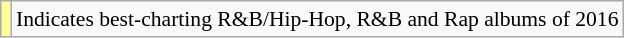<table class="wikitable" style="font-size:90%;">
<tr>
<td style="background-color:#FFFF99"></td>
<td>Indicates best-charting R&B/Hip-Hop, R&B and Rap albums of 2016</td>
</tr>
</table>
